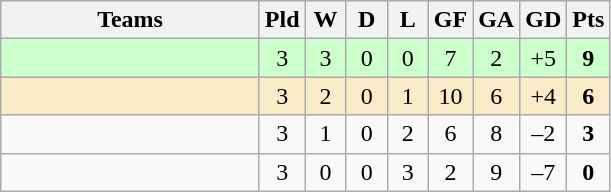<table class="wikitable" style="text-align: center;">
<tr>
<th width=165>Teams</th>
<th width=20>Pld</th>
<th width=20>W</th>
<th width=20>D</th>
<th width=20>L</th>
<th width=20>GF</th>
<th width=20>GA</th>
<th width=20>GD</th>
<th width=20>Pts</th>
</tr>
<tr align=center style="background:#ccffcc;">
<td style="text-align:left;"></td>
<td>3</td>
<td>3</td>
<td>0</td>
<td>0</td>
<td>7</td>
<td>2</td>
<td>+5</td>
<td><strong>9</strong></td>
</tr>
<tr align=center style="background:#faecc8;">
<td style="text-align:left;"></td>
<td>3</td>
<td>2</td>
<td>0</td>
<td>1</td>
<td>10</td>
<td>6</td>
<td>+4</td>
<td><strong>6</strong></td>
</tr>
<tr align=center>
<td style="text-align:left;"></td>
<td>3</td>
<td>1</td>
<td>0</td>
<td>2</td>
<td>6</td>
<td>8</td>
<td>–2</td>
<td><strong>3</strong></td>
</tr>
<tr align=center>
<td style="text-align:left;"></td>
<td>3</td>
<td>0</td>
<td>0</td>
<td>3</td>
<td>2</td>
<td>9</td>
<td>–7</td>
<td><strong>0</strong></td>
</tr>
</table>
